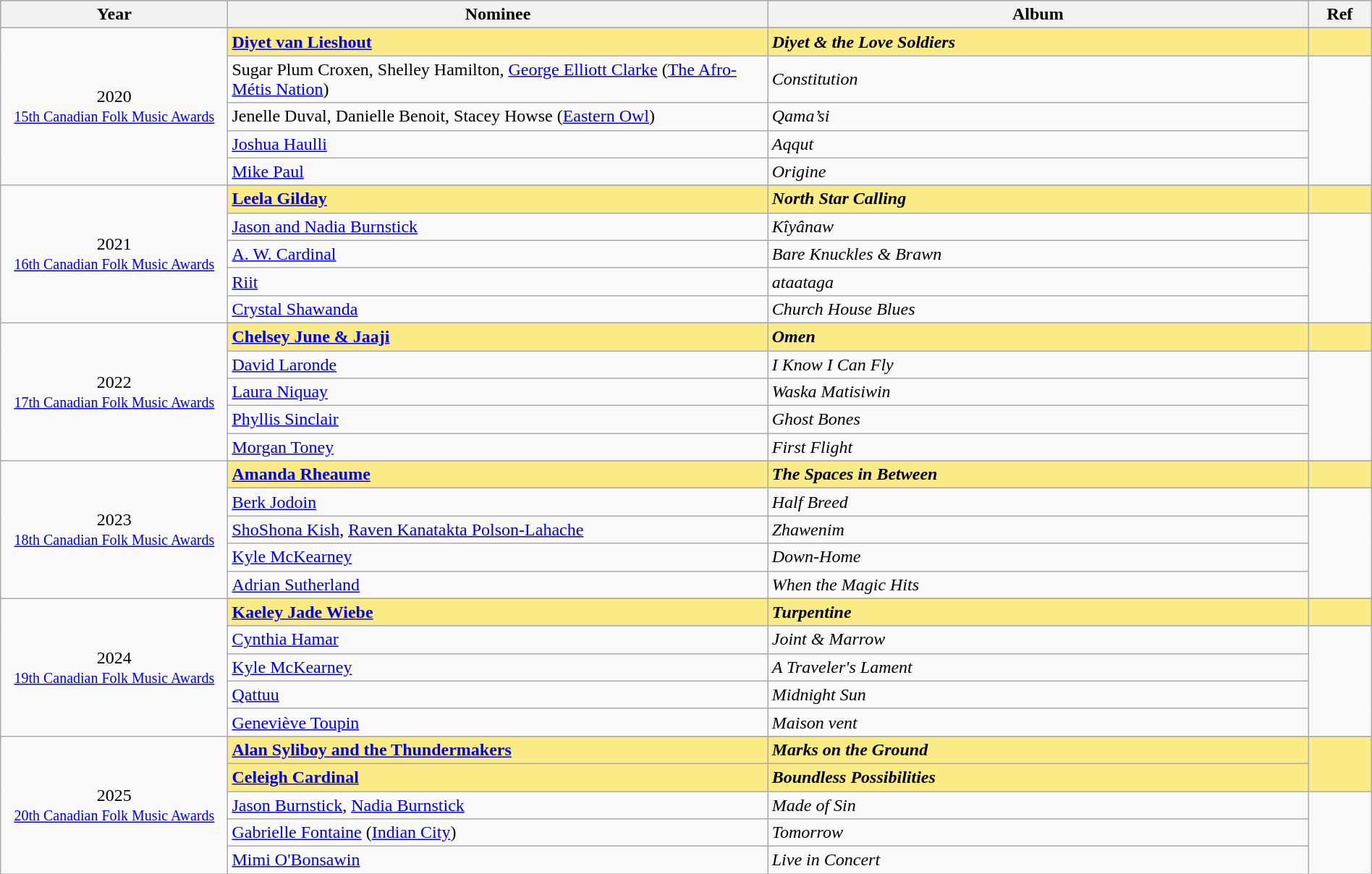<table class="wikitable" style="width:100%;">
<tr style="background:#bebebe;">
<th style="width:8%;">Year</th>
<th style="width:19%;">Nominee</th>
<th style="width:19%;">Album</th>
<th style="width:2%;">Ref</th>
</tr>
<tr>
<td rowspan="6" align="center">2020 <br> <small><a href='#'>15th Canadian Folk Music Awards</a></small></td>
</tr>
<tr style="background:#FAEB86;">
<td><strong><a href='#'>Diyet van Lieshout</a></strong></td>
<td><strong><em>Diyet & the Love Soldiers</em></strong></td>
<td></td>
</tr>
<tr>
<td>Sugar Plum Croxen, Shelley Hamilton, <a href='#'>George Elliott Clarke</a> (<a href='#'>The Afro-Métis Nation</a>)</td>
<td><em>Constitution</em></td>
<td rowspan=4></td>
</tr>
<tr>
<td>Jenelle Duval, Danielle Benoit, Stacey Howse (<a href='#'>Eastern Owl</a>)</td>
<td><em>Qama’si</em></td>
</tr>
<tr>
<td><a href='#'>Joshua Haulli</a></td>
<td><em>Aqqut</em></td>
</tr>
<tr>
<td><a href='#'>Mike Paul</a></td>
<td><em>Origine</em></td>
</tr>
<tr>
<td rowspan="6" align="center">2021 <br> <small><a href='#'>16th Canadian Folk Music Awards</a></small></td>
</tr>
<tr style="background:#FAEB86;">
<td><strong><a href='#'>Leela Gilday</a></strong></td>
<td><strong><em>North Star Calling</em></strong></td>
<td></td>
</tr>
<tr>
<td><a href='#'>Jason and Nadia Burnstick</a></td>
<td><em>Kîyânaw</em></td>
<td rowspan=4></td>
</tr>
<tr>
<td><a href='#'>A. W. Cardinal</a></td>
<td><em>Bare Knuckles & Brawn</em></td>
</tr>
<tr>
<td><a href='#'>Riit</a></td>
<td><em>ataataga</em></td>
</tr>
<tr>
<td><a href='#'>Crystal Shawanda</a></td>
<td><em>Church House Blues</em></td>
</tr>
<tr>
<td rowspan="6" align="center">2022 <br> <small><a href='#'>17th Canadian Folk Music Awards</a></small></td>
</tr>
<tr style="background:#FAEB86;">
<td><strong><a href='#'>Chelsey June & Jaaji</a></strong></td>
<td><strong><em>Omen</em></strong></td>
<td></td>
</tr>
<tr>
<td><a href='#'>David Laronde</a></td>
<td><em>I Know I Can Fly</em></td>
<td rowspan=4></td>
</tr>
<tr>
<td><a href='#'>Laura Niquay</a></td>
<td><em>Waska Matisiwin</em></td>
</tr>
<tr>
<td><a href='#'>Phyllis Sinclair</a></td>
<td><em>Ghost Bones</em></td>
</tr>
<tr>
<td><a href='#'>Morgan Toney</a></td>
<td><em>First Flight</em></td>
</tr>
<tr>
<td rowspan="6" align="center">2023 <br> <small><a href='#'>18th Canadian Folk Music Awards</a></small></td>
</tr>
<tr style="background:#FAEB86;">
<td><strong><a href='#'>Amanda Rheaume</a></strong></td>
<td><strong><em>The Spaces in Between</em></strong></td>
<td></td>
</tr>
<tr>
<td><a href='#'>Berk Jodoin</a></td>
<td><em>Half Breed</em></td>
<td rowspan=4></td>
</tr>
<tr>
<td><a href='#'>ShoShona Kish</a>, <a href='#'>Raven Kanatakta Polson-Lahache</a></td>
<td><em>Zhawenim</em></td>
</tr>
<tr>
<td><a href='#'>Kyle McKearney</a></td>
<td><em>Down-Home</em></td>
</tr>
<tr>
<td><a href='#'>Adrian Sutherland</a></td>
<td><em>When the Magic Hits</em></td>
</tr>
<tr>
<td rowspan="6" align="center">2024 <br> <small><a href='#'>19th Canadian Folk Music Awards</a></small></td>
</tr>
<tr style="background:#FAEB86;">
<td><strong><a href='#'>Kaeley Jade Wiebe</a></strong></td>
<td><strong><em>Turpentine</em></strong></td>
<td></td>
</tr>
<tr>
<td><a href='#'>Cynthia Hamar</a></td>
<td><em>Joint & Marrow</em></td>
<td rowspan=4></td>
</tr>
<tr>
<td><a href='#'>Kyle McKearney</a></td>
<td><em>A Traveler's Lament</em></td>
</tr>
<tr>
<td><a href='#'>Qattuu</a></td>
<td><em>Midnight Sun</em></td>
</tr>
<tr>
<td><a href='#'>Geneviève Toupin</a></td>
<td><em>Maison vent</em></td>
</tr>
<tr>
<td rowspan="6" align="center">2025 <br> <small><a href='#'>20th Canadian Folk Music Awards</a></small></td>
</tr>
<tr style="background:#FAEB86;">
<td><strong><a href='#'>Alan Syliboy and the Thundermakers</a></strong></td>
<td><strong><em>Marks on the Ground</em></strong></td>
<td rowspan=2></td>
</tr>
<tr style="background:#FAEB86;">
<td><strong><a href='#'>Celeigh Cardinal</a></strong></td>
<td><strong><em>Boundless Possibilities</em></strong></td>
</tr>
<tr>
<td><a href='#'>Jason Burnstick</a>, <a href='#'>Nadia Burnstick</a></td>
<td><em>Made of Sin</em></td>
<td rowspan=3></td>
</tr>
<tr>
<td><a href='#'>Gabrielle Fontaine</a> (<a href='#'>Indian City</a>)</td>
<td><em>Tomorrow</em></td>
</tr>
<tr>
<td><a href='#'>Mimi O'Bonsawin</a></td>
<td><em>Live in Concert</em></td>
</tr>
</table>
